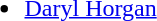<table>
<tr style="vertical-align:top">
<td><br><ul><li> <a href='#'>Daryl Horgan</a></li></ul></td>
</tr>
</table>
